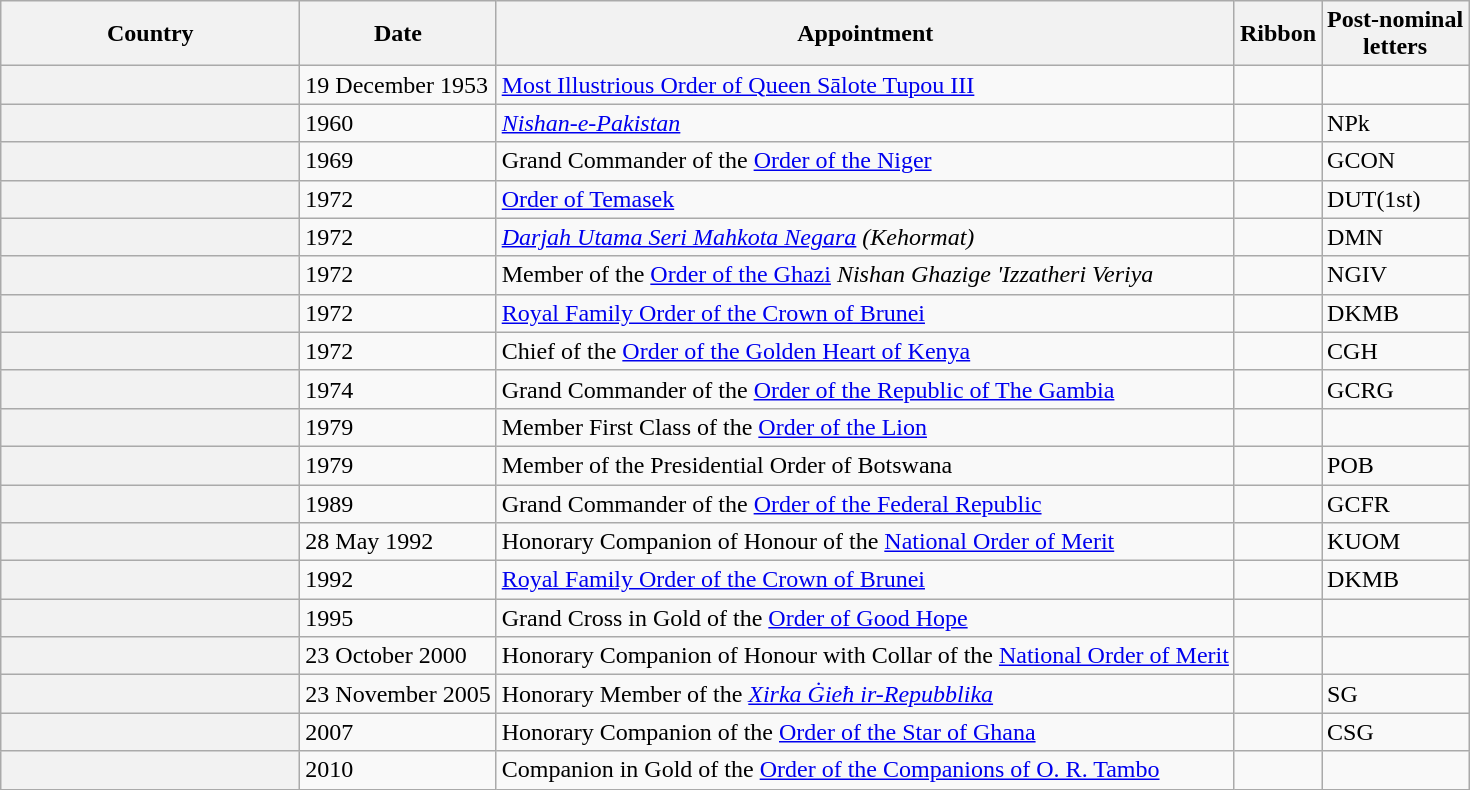<table class="wikitable plainrowheaders">
<tr>
<th scope="col" style="width:12em;">Country</th>
<th scope="col">Date</th>
<th scope="col">Appointment</th>
<th scope="col">Ribbon</th>
<th scope="col">Post-nominal<br>letters</th>
</tr>
<tr>
<th scope="row"></th>
<td>19 December 1953</td>
<td><a href='#'>Most Illustrious Order of Queen Sālote Tupou III</a></td>
<td style="padding-top:1em;"></td>
<td></td>
</tr>
<tr>
<th scope="row"></th>
<td>1960</td>
<td><em><a href='#'>Nishan-e-Pakistan</a></em></td>
<td style="padding-top:1em;"></td>
<td>NPk</td>
</tr>
<tr>
<th scope="row"></th>
<td>1969</td>
<td>Grand Commander of the <a href='#'>Order of the Niger</a></td>
<td style="padding-top:1em;"></td>
<td>GCON</td>
</tr>
<tr>
<th scope="row"></th>
<td>1972</td>
<td><a href='#'>Order of Temasek</a></td>
<td style="padding-top:1em;"></td>
<td>DUT(1st)</td>
</tr>
<tr>
<th scope="row"></th>
<td>1972</td>
<td><em><a href='#'>Darjah Utama Seri Mahkota Negara</a> (Kehormat)</em></td>
<td style="padding-top:1em;"></td>
<td>DMN</td>
</tr>
<tr>
<th scope="row"></th>
<td>1972</td>
<td>Member of the <a href='#'>Order of the Ghazi</a> <em>Nishan Ghazige 'Izzatheri Veriya</em></td>
<td style="padding-top:1em;"></td>
<td>NGIV</td>
</tr>
<tr>
<th scope="row"></th>
<td>1972</td>
<td><a href='#'>Royal Family Order of the Crown of Brunei</a></td>
<td style="padding-top:1em;"></td>
<td>DKMB</td>
</tr>
<tr>
<th scope="row"></th>
<td>1972</td>
<td>Chief of the <a href='#'>Order of the Golden Heart of Kenya</a></td>
<td style="padding-top:1em;"></td>
<td>CGH</td>
</tr>
<tr>
<th scope="row"></th>
<td>1974</td>
<td>Grand Commander of the <a href='#'>Order of the Republic of The Gambia</a></td>
<td style="padding-top:1em;"></td>
<td>GCRG</td>
</tr>
<tr>
<th scope="row"></th>
<td>1979</td>
<td>Member First Class of the <a href='#'>Order of the Lion</a></td>
<td style="padding-top:1em;"></td>
<td></td>
</tr>
<tr>
<th scope="row"></th>
<td>1979</td>
<td>Member of the Presidential Order of Botswana</td>
<td style="padding-top:1em;"></td>
<td>POB</td>
</tr>
<tr>
<th scope="row"></th>
<td>1989</td>
<td>Grand Commander of the <a href='#'>Order of the Federal Republic</a></td>
<td style="padding-top:1em;"></td>
<td>GCFR</td>
</tr>
<tr>
<th scope="row"></th>
<td>28 May 1992</td>
<td>Honorary Companion of Honour of the <a href='#'>National Order of Merit</a></td>
<td style="padding-top:1em;"></td>
<td>KUOM</td>
</tr>
<tr>
<th scope="row"></th>
<td>1992</td>
<td><a href='#'>Royal Family Order of the Crown of Brunei</a></td>
<td style="padding-top:1em;"></td>
<td>DKMB</td>
</tr>
<tr>
<th scope="row"></th>
<td>1995</td>
<td>Grand Cross in Gold of the <a href='#'>Order of Good Hope</a></td>
<td style="padding-top:1em;"></td>
<td></td>
</tr>
<tr>
<th scope="row"></th>
<td>23 October 2000</td>
<td>Honorary Companion of Honour with Collar of the <a href='#'>National Order of Merit</a></td>
<td style="padding-top:1em;"></td>
<td></td>
</tr>
<tr>
<th scope="row"></th>
<td>23 November 2005</td>
<td>Honorary Member of the <em><a href='#'>Xirka Ġieħ ir-Repubblika</a></em></td>
<td style="padding-top:1em;"></td>
<td>SG</td>
</tr>
<tr>
<th scope="row"></th>
<td>2007</td>
<td>Honorary Companion of the <a href='#'>Order of the Star of Ghana</a></td>
<td style="padding-top:1em;"></td>
<td>CSG</td>
</tr>
<tr>
<th scope="row"></th>
<td>2010</td>
<td>Companion in Gold of the <a href='#'>Order of the Companions of O. R. Tambo</a></td>
<td style="padding-top:1em;"></td>
<td></td>
</tr>
</table>
